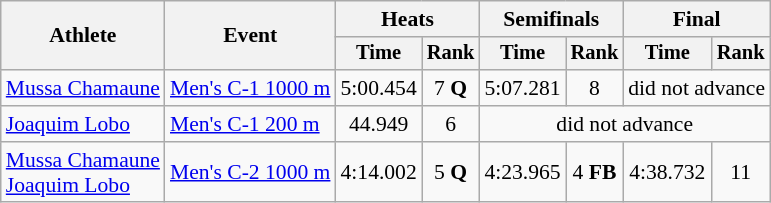<table class=wikitable style="font-size:90%">
<tr>
<th rowspan="2">Athlete</th>
<th rowspan="2">Event</th>
<th colspan=2>Heats</th>
<th colspan=2>Semifinals</th>
<th colspan=2>Final</th>
</tr>
<tr style="font-size:95%">
<th>Time</th>
<th>Rank</th>
<th>Time</th>
<th>Rank</th>
<th>Time</th>
<th>Rank</th>
</tr>
<tr align=center>
<td align=left><a href='#'>Mussa Chamaune</a></td>
<td align=left><a href='#'>Men's C-1 1000 m</a></td>
<td>5:00.454</td>
<td>7 <strong>Q</strong></td>
<td>5:07.281</td>
<td>8</td>
<td colspan=2>did not advance</td>
</tr>
<tr align=center>
<td align=left><a href='#'>Joaquim Lobo</a></td>
<td align=left><a href='#'>Men's C-1 200 m</a></td>
<td>44.949</td>
<td>6</td>
<td colspan=4>did not advance</td>
</tr>
<tr align=center>
<td align=left><a href='#'>Mussa Chamaune</a><br><a href='#'>Joaquim Lobo</a></td>
<td align=left><a href='#'>Men's C-2 1000 m</a></td>
<td>4:14.002</td>
<td>5 <strong>Q</strong></td>
<td>4:23.965</td>
<td>4 <strong>FB</strong></td>
<td>4:38.732</td>
<td>11</td>
</tr>
</table>
